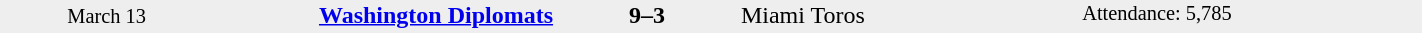<table style="width: 75%; background: #eeeeee;" cellspacing="0">
<tr>
<td style=font-size:85% align=center rowspan=3 width=15%>March 13</td>
<td width=24% align=right><strong><a href='#'>Washington Diplomats</a></strong></td>
<td align=center width=13%><strong>9–3</strong></td>
<td width=24%>Miami Toros</td>
<td style=font-size:85% rowspan=3 valign=top>Attendance: 5,785</td>
</tr>
<tr style=font-size:85%>
<td align=right valign=top></td>
<td valign=top></td>
<td align=left valign=top></td>
</tr>
</table>
